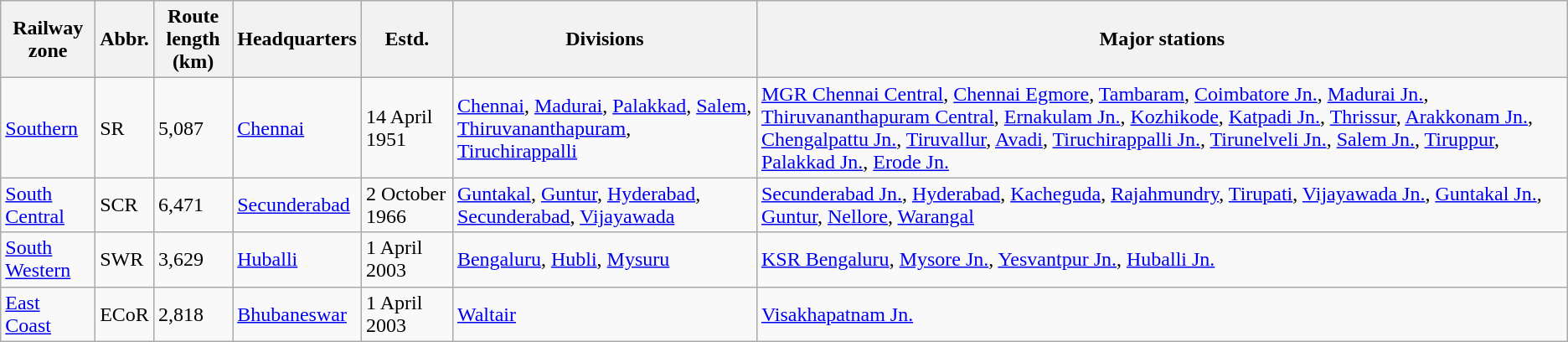<table class="sortable wikitable" style="text-align:left;" style="font-size: 85%">
<tr>
<th>Railway zone</th>
<th>Abbr.</th>
<th>Route length<br>(km)</th>
<th>Headquarters</th>
<th>Estd.</th>
<th>Divisions</th>
<th>Major stations</th>
</tr>
<tr>
<td><a href='#'>Southern</a></td>
<td>SR</td>
<td>5,087</td>
<td><a href='#'>Chennai</a></td>
<td>14 April 1951</td>
<td><a href='#'>Chennai</a>, <a href='#'>Madurai</a>, <a href='#'>Palakkad</a>, <a href='#'>Salem</a>, <a href='#'>Thiruvananthapuram</a>, <a href='#'>Tiruchirappalli</a></td>
<td><a href='#'>MGR Chennai Central</a>, <a href='#'>Chennai Egmore</a>, <a href='#'>Tambaram</a>, <a href='#'>Coimbatore Jn.</a>, <a href='#'>Madurai Jn.</a>, <a href='#'>Thiruvananthapuram Central</a>, <a href='#'>Ernakulam Jn.</a>, <a href='#'>Kozhikode</a>, <a href='#'>Katpadi Jn.</a>, <a href='#'>Thrissur</a>, <a href='#'>Arakkonam Jn.</a>, <a href='#'>Chengalpattu Jn.</a>, <a href='#'>Tiruvallur</a>, <a href='#'>Avadi</a>, <a href='#'>Tiruchirappalli Jn.</a>, <a href='#'>Tirunelveli Jn.</a>, <a href='#'>Salem Jn.</a>, <a href='#'>Tiruppur</a>, <a href='#'>Palakkad Jn.</a>, <a href='#'>Erode Jn.</a></td>
</tr>
<tr>
<td><a href='#'>South Central</a></td>
<td>SCR</td>
<td>6,471</td>
<td><a href='#'>Secunderabad</a></td>
<td>2 October 1966</td>
<td><a href='#'>Guntakal</a>, <a href='#'>Guntur</a>, <a href='#'>Hyderabad</a>, <a href='#'>Secunderabad</a>, <a href='#'>Vijayawada</a></td>
<td><a href='#'>Secunderabad Jn.</a>, <a href='#'>Hyderabad</a>, <a href='#'>Kacheguda</a>, <a href='#'>Rajahmundry</a>, <a href='#'>Tirupati</a>, <a href='#'>Vijayawada Jn.</a>, <a href='#'>Guntakal Jn.</a>, <a href='#'>Guntur</a>, <a href='#'>Nellore</a>, <a href='#'>Warangal</a></td>
</tr>
<tr>
<td><a href='#'>South Western</a></td>
<td>SWR</td>
<td>3,629</td>
<td><a href='#'>Huballi</a></td>
<td>1 April 2003</td>
<td><a href='#'>Bengaluru</a>, <a href='#'>Hubli</a>, <a href='#'>Mysuru</a></td>
<td><a href='#'>KSR Bengaluru</a>, <a href='#'>Mysore Jn.</a>, <a href='#'>Yesvantpur Jn.</a>, <a href='#'>Huballi Jn.</a></td>
</tr>
<tr>
<td><a href='#'>East Coast</a></td>
<td>ECoR</td>
<td>2,818</td>
<td><a href='#'>Bhubaneswar</a></td>
<td>1 April 2003</td>
<td><a href='#'>Waltair</a></td>
<td><a href='#'>Visakhapatnam Jn.</a></td>
</tr>
</table>
